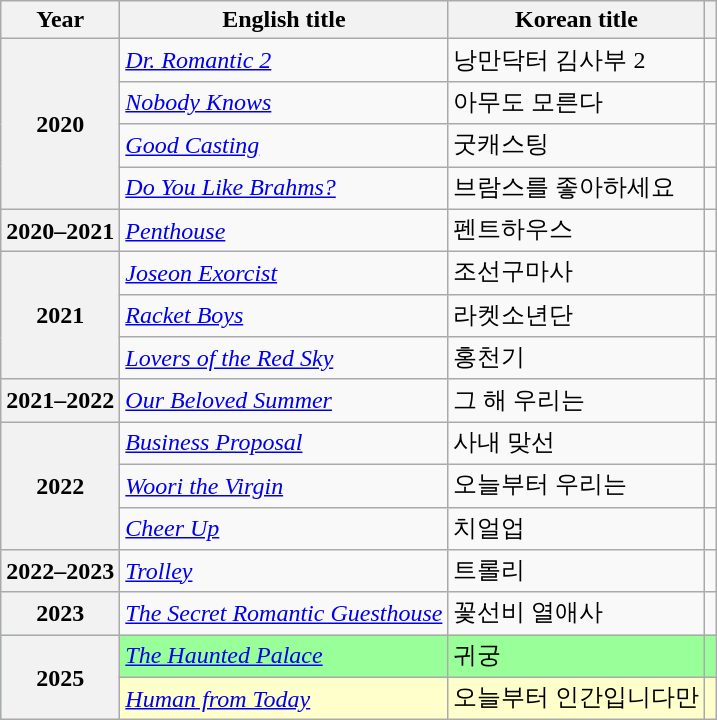<table class="wikitable sortable plainrowheaders">
<tr>
<th scope="col">Year</th>
<th scope="col">English title</th>
<th scope="col">Korean title</th>
<th scope="col" class="unsortable"></th>
</tr>
<tr>
<th scope="row" rowspan=4>2020</th>
<td><em><a href='#'>Dr. Romantic 2</a></em></td>
<td>낭만닥터 김사부 2</td>
<td></td>
</tr>
<tr>
<td><em><a href='#'>Nobody Knows</a></em></td>
<td>아무도 모른다</td>
<td></td>
</tr>
<tr>
<td><em><a href='#'>Good Casting</a></em></td>
<td>굿캐스팅</td>
<td></td>
</tr>
<tr>
<td><em><a href='#'>Do You Like Brahms?</a></em></td>
<td>브람스를 좋아하세요</td>
<td></td>
</tr>
<tr>
<th scope="row">2020–2021</th>
<td><em><a href='#'>Penthouse</a></em></td>
<td>펜트하우스</td>
<td></td>
</tr>
<tr>
<th scope="row" rowspan=3>2021</th>
<td><em><a href='#'>Joseon Exorcist</a></em></td>
<td>조선구마사</td>
<td></td>
</tr>
<tr>
<td><em><a href='#'>Racket Boys</a></em></td>
<td>라켓소년단</td>
<td></td>
</tr>
<tr>
<td><em><a href='#'>Lovers of the Red Sky</a></em></td>
<td>홍천기</td>
<td></td>
</tr>
<tr>
<th scope="row">2021–2022</th>
<td><em><a href='#'>Our Beloved Summer</a></em></td>
<td>그 해 우리는</td>
<td></td>
</tr>
<tr>
<th scope="row" rowspan="3">2022</th>
<td><em><a href='#'>Business Proposal</a></em></td>
<td>사내 맞선</td>
<td></td>
</tr>
<tr>
<td><em><a href='#'>Woori the Virgin</a></em></td>
<td>오늘부터 우리는</td>
<td></td>
</tr>
<tr>
<td><em><a href='#'>Cheer Up</a></em></td>
<td>치얼업</td>
<td></td>
</tr>
<tr>
<th scope="row">2022–2023</th>
<td><em><a href='#'>Trolley</a></em></td>
<td>트롤리</td>
<td></td>
</tr>
<tr>
<th scope="row">2023</th>
<td><em><a href='#'>The Secret Romantic Guesthouse</a></em></td>
<td>꽃선비 열애사</td>
<td></td>
</tr>
<tr bgcolor="#99FF99">
<th scope="row" rowspan="2">2025</th>
<td><em><a href='#'>The Haunted Palace</a></em></td>
<td>귀궁</td>
<td></td>
</tr>
<tr bgcolor="#FFFFCC">
<td><em><a href='#'>Human from Today</a></em></td>
<td>오늘부터 인간입니다만</td>
<td></td>
</tr>
</table>
